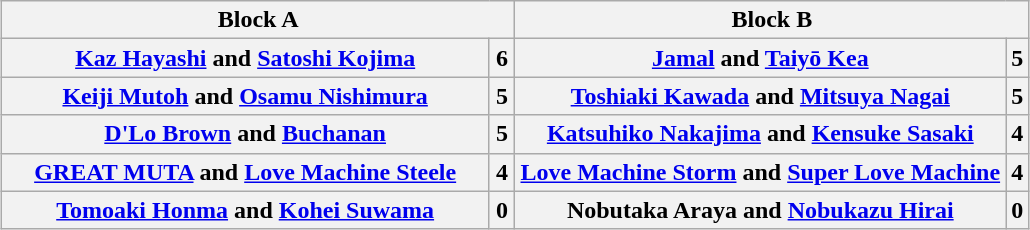<table class="wikitable" style="margin: 1em auto 1em auto">
<tr>
<th colspan="2" style="width:50%">Block A</th>
<th colspan="2" style="width:50%">Block B</th>
</tr>
<tr>
<th><a href='#'>Kaz Hayashi</a> and <a href='#'>Satoshi Kojima</a></th>
<th>6</th>
<th><a href='#'>Jamal</a> and <a href='#'>Taiyō Kea</a></th>
<th>5</th>
</tr>
<tr>
<th><a href='#'>Keiji Mutoh</a> and <a href='#'>Osamu Nishimura</a></th>
<th>5</th>
<th><a href='#'>Toshiaki Kawada</a> and <a href='#'>Mitsuya Nagai</a></th>
<th>5</th>
</tr>
<tr>
<th><a href='#'>D'Lo Brown</a> and <a href='#'>Buchanan</a></th>
<th>5</th>
<th><a href='#'>Katsuhiko Nakajima</a> and <a href='#'>Kensuke Sasaki</a></th>
<th>4</th>
</tr>
<tr>
<th><a href='#'>GREAT MUTA</a> and <a href='#'>Love Machine Steele</a></th>
<th>4</th>
<th><a href='#'>Love Machine Storm</a> and <a href='#'>Super Love Machine</a></th>
<th>4</th>
</tr>
<tr>
<th><a href='#'>Tomoaki Honma</a> and <a href='#'>Kohei Suwama</a></th>
<th>0</th>
<th>Nobutaka Araya and <a href='#'>Nobukazu Hirai</a></th>
<th>0</th>
</tr>
</table>
